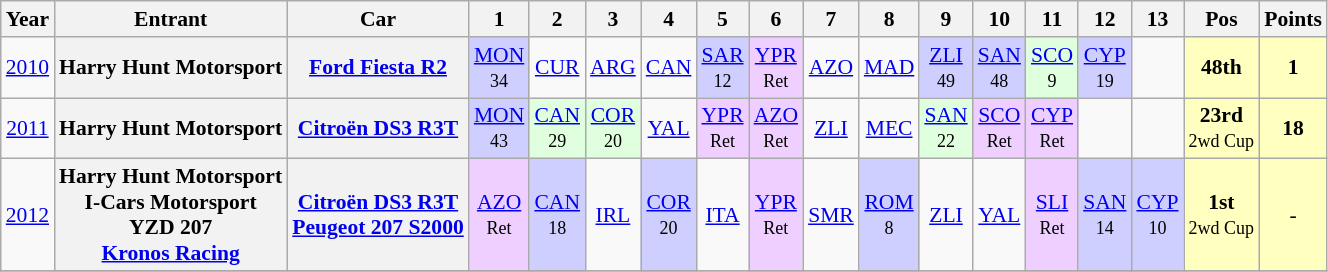<table class="wikitable" border="1" style="text-align:center; font-size:90%;">
<tr>
<th>Year</th>
<th>Entrant</th>
<th>Car</th>
<th>1</th>
<th>2</th>
<th>3</th>
<th>4</th>
<th>5</th>
<th>6</th>
<th>7</th>
<th>8</th>
<th>9</th>
<th>10</th>
<th>11</th>
<th>12</th>
<th>13</th>
<th>Pos</th>
<th>Points</th>
</tr>
<tr>
<td><a href='#'>2010</a></td>
<th>Harry Hunt Motorsport</th>
<th><a href='#'>Ford Fiesta R2</a></th>
<td style="background:#cfcfff;"><a href='#'>MON</a><br><small>34</small></td>
<td><a href='#'>CUR</a><br><small></small></td>
<td><a href='#'>ARG</a><br><small></small></td>
<td><a href='#'>CAN</a><br><small></small></td>
<td style="background:#cfcfff;"><a href='#'>SAR</a><br><small>12</small></td>
<td style="background:#efcfff;"><a href='#'>YPR</a><br><small>Ret</small></td>
<td><a href='#'>AZO</a><br><small></small></td>
<td><a href='#'>MAD</a><br><small></small></td>
<td style="background:#cfcfff;"><a href='#'>ZLI</a><br><small>49</small></td>
<td style="background:#cfcfff;"><a href='#'>SAN</a><br><small>48</small></td>
<td style="background:#dfffdf;"><a href='#'>SCO</a><br><small>9</small></td>
<td style="background:#cfcfff;"><a href='#'>CYP</a><br><small>19</small></td>
<td></td>
<td style="background:#ffffbf;"><strong>48th</strong></td>
<td style="background:#ffffbf;"><strong>1</strong></td>
</tr>
<tr>
<td><a href='#'>2011</a></td>
<th>Harry Hunt Motorsport</th>
<th><a href='#'>Citroën DS3 R3T</a></th>
<td style="background:#cfcfff;"><a href='#'>MON</a><br><small>43</small></td>
<td style="background:#dfffdf;"><a href='#'>CAN</a><br><small>29</small></td>
<td style="background:#dfffdf;"><a href='#'>COR</a><br><small>20</small></td>
<td><a href='#'>YAL</a><br><small></small></td>
<td style="background:#efcfff;"><a href='#'>YPR</a><br><small>Ret</small></td>
<td style="background:#efcfff;"><a href='#'>AZO</a><br><small>Ret</small></td>
<td><a href='#'>ZLI</a><br><small></small></td>
<td><a href='#'>MEC</a><br><small></small></td>
<td style="background:#dfffdf;"><a href='#'>SAN</a><br><small>22</small></td>
<td style="background:#efcfff;"><a href='#'>SCO</a><br><small>Ret</small></td>
<td style="background:#efcfff;"><a href='#'>CYP</a><br><small>Ret</small></td>
<td></td>
<td></td>
<td style="background:#ffffbf;"><strong>23rd</strong> <br> <small>2wd Cup</small></td>
<td style="background:#ffffbf;"><strong>18</strong></td>
</tr>
<tr>
<td><a href='#'>2012</a></td>
<th>Harry Hunt Motorsport <br> I-Cars Motorsport <br> YZD 207 <br> <a href='#'>Kronos Racing</a></th>
<th><a href='#'>Citroën DS3 R3T</a> <br> <a href='#'>Peugeot 207 S2000</a></th>
<td style="background:#EFCFFF;"><a href='#'>AZO</a><br><small>Ret</small></td>
<td style="background:#cfcfff;"><a href='#'>CAN</a><br><small>18</small></td>
<td><a href='#'>IRL</a><br><small></small></td>
<td style="background:#cfcfff;"><a href='#'>COR</a><br><small>20</small></td>
<td><a href='#'>ITA</a><br><small></small></td>
<td style="background:#EFCFFF;"><a href='#'>YPR</a><br> <small>Ret</small></td>
<td><a href='#'>SMR</a> <br><small></small></td>
<td style="background:#cfcfff;"><a href='#'>ROM</a> <br><small>8</small></td>
<td><a href='#'>ZLI</a><br><small></small></td>
<td><a href='#'>YAL</a> <br><small></small></td>
<td style="background:#efcfff;"><a href='#'>SLI</a> <br><small>Ret</small></td>
<td style="background:#cfcfff;"><a href='#'>SAN</a><br><small>14</small></td>
<td style="background:#cfcfff;"><a href='#'>CYP</a> <br><small>10</small></td>
<td style="background:#ffffbf;"><strong>1st</strong> <br><small>2wd Cup</small></td>
<td style="background:#ffffbf;">-</td>
</tr>
<tr>
</tr>
</table>
